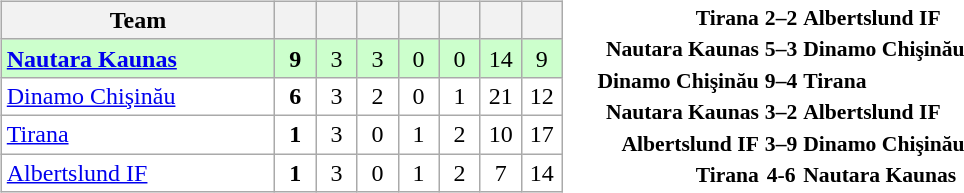<table>
<tr>
<td><br><table class="wikitable" style="text-align: center;">
<tr>
<th width="175">Team</th>
<th width="20"></th>
<th width="20"></th>
<th width="20"></th>
<th width="20"></th>
<th width="20"></th>
<th width="20"></th>
<th width="20"></th>
</tr>
<tr bgcolor="#ccffcc">
<td align="left"> <strong><a href='#'>Nautara Kaunas</a></strong></td>
<td><strong>9</strong></td>
<td>3</td>
<td>3</td>
<td>0</td>
<td>0</td>
<td>14</td>
<td>9</td>
</tr>
<tr bgcolor=ffffff>
<td align="left"> <a href='#'>Dinamo Chişinău</a></td>
<td><strong>6</strong></td>
<td>3</td>
<td>2</td>
<td>0</td>
<td>1</td>
<td>21</td>
<td>12</td>
</tr>
<tr bgcolor=ffffff>
<td align="left"> <a href='#'>Tirana</a></td>
<td><strong>1</strong></td>
<td>3</td>
<td>0</td>
<td>1</td>
<td>2</td>
<td>10</td>
<td>17</td>
</tr>
<tr bgcolor=ffffff>
<td align="left"> <a href='#'>Albertslund IF</a></td>
<td><strong>1</strong></td>
<td>3</td>
<td>0</td>
<td>1</td>
<td>2</td>
<td>7</td>
<td>14</td>
</tr>
</table>
</td>
<td><br><table style="font-size:90%; margin: 0 auto;">
<tr>
<td align="right"><strong>Tirana</strong></td>
<td align="center"><strong>2–2</strong></td>
<td><strong>Albertslund IF</strong></td>
</tr>
<tr>
<td align="right"><strong>Nautara Kaunas</strong></td>
<td align="center"><strong>5–3</strong></td>
<td><strong>Dinamo Chişinău</strong></td>
</tr>
<tr>
<td align="right"><strong>Dinamo Chişinău</strong></td>
<td align="center"><strong>9–4</strong></td>
<td><strong>Tirana</strong></td>
</tr>
<tr>
<td align="right"><strong>Nautara Kaunas</strong></td>
<td align="center"><strong>3–2</strong></td>
<td><strong>Albertslund IF</strong></td>
</tr>
<tr>
<td align="right"><strong>Albertslund IF</strong></td>
<td align="center"><strong>3–9</strong></td>
<td><strong>Dinamo Chişinău</strong></td>
</tr>
<tr>
<td align="right"><strong>Tirana</strong></td>
<td align="center"><strong>4-6</strong></td>
<td><strong>Nautara Kaunas</strong></td>
</tr>
</table>
</td>
</tr>
</table>
